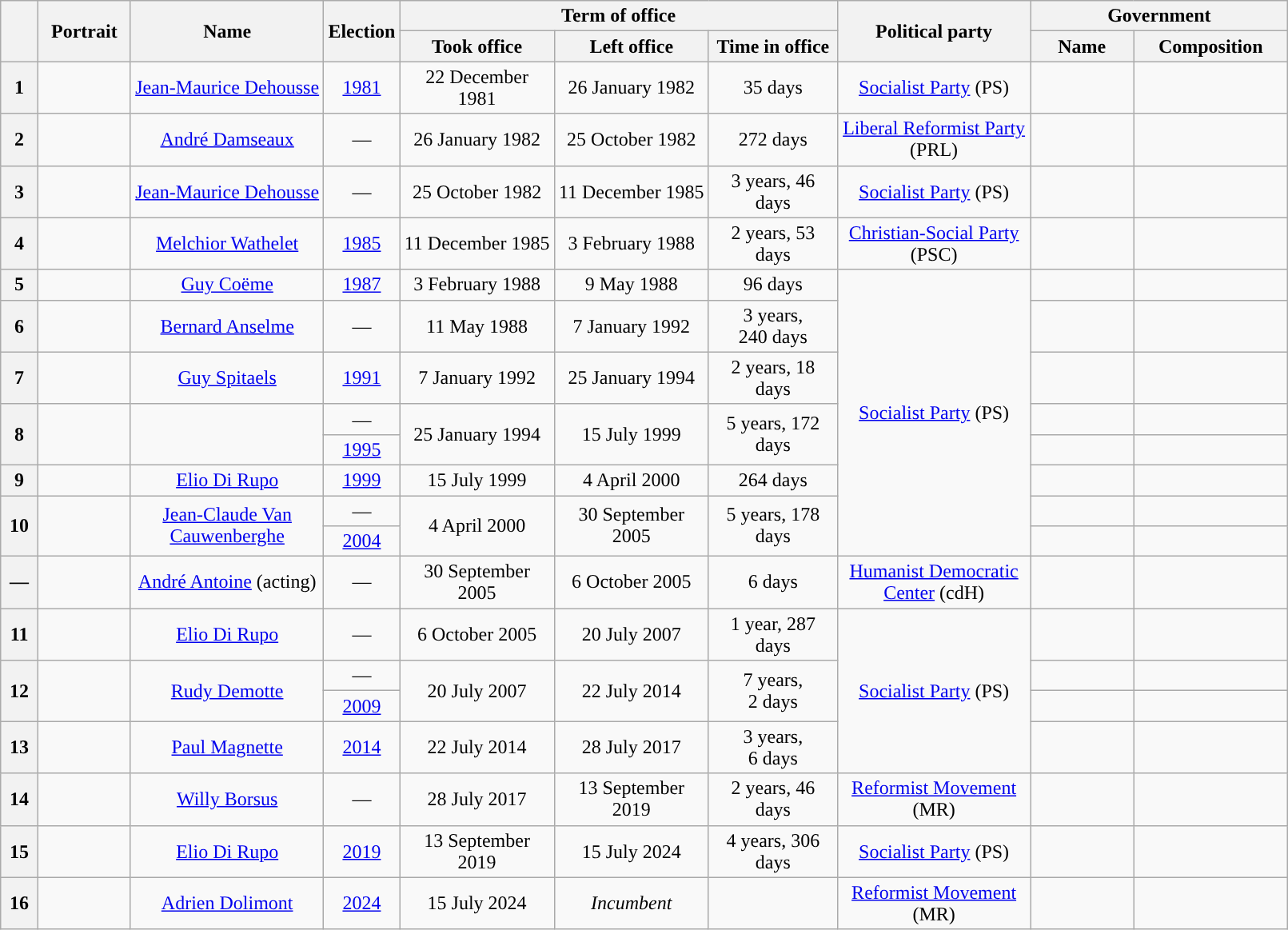<table class="wikitable" width="85%" style="text-align:center;">
<tr>
<th rowspan="2"></th>
<th rowspan="2" width="70px">Portrait</th>
<th rowspan="2" width="15%">Name<br></th>
<th rowspan="2" width="5%">Election</th>
<th colspan="3">Term of office</th>
<th rowspan="2" width="15%">Political party</th>
<th colspan="2">Government</th>
</tr>
<tr>
<th width="12%">Took office</th>
<th width="12%">Left office</th>
<th width="10%">Time in office</th>
<th width="8%">Name</th>
<th width="12%">Composition</th>
</tr>
<tr>
<th style="background:">1</th>
<td></td>
<td><a href='#'>Jean-Maurice Dehousse</a><br></td>
<td><a href='#'>1981</a></td>
<td>22 December 1981</td>
<td>26 January 1982</td>
<td>35 days</td>
<td><a href='#'>Socialist Party</a> (PS)</td>
<td></td>
<td></td>
</tr>
<tr>
<th style="background:">2</th>
<td></td>
<td><a href='#'>André Damseaux</a><br></td>
<td>—</td>
<td>26 January 1982</td>
<td>25 October 1982</td>
<td>272 days</td>
<td><a href='#'>Liberal Reformist Party</a> (PRL)</td>
<td></td>
<td></td>
</tr>
<tr>
<th style="background:">3</th>
<td></td>
<td><a href='#'>Jean-Maurice Dehousse</a><br></td>
<td>—</td>
<td>25 October 1982</td>
<td>11 December 1985</td>
<td>3 years, 46 days</td>
<td><a href='#'>Socialist Party</a> (PS)</td>
<td></td>
<td></td>
</tr>
<tr>
<th style="background:">4</th>
<td></td>
<td><a href='#'>Melchior Wathelet</a><br></td>
<td><a href='#'>1985</a></td>
<td>11 December 1985</td>
<td>3 February 1988</td>
<td>2 years, 53 days</td>
<td><a href='#'>Christian-Social Party</a> (PSC)</td>
<td></td>
<td></td>
</tr>
<tr>
<th style="background:">5</th>
<td></td>
<td><a href='#'>Guy Coëme</a><br></td>
<td><a href='#'>1987</a></td>
<td>3 February 1988</td>
<td>9 May 1988</td>
<td>96 days</td>
<td rowspan=8><a href='#'>Socialist Party</a> (PS)</td>
<td></td>
<td></td>
</tr>
<tr>
<th style="background:">6</th>
<td></td>
<td><a href='#'>Bernard Anselme</a><br></td>
<td>—</td>
<td>11 May 1988</td>
<td>7 January 1992</td>
<td>3 years,<br>240 days</td>
<td></td>
<td></td>
</tr>
<tr>
<th style="background:">7</th>
<td></td>
<td><a href='#'>Guy Spitaels</a><br></td>
<td><a href='#'>1991</a></td>
<td>7 January 1992</td>
<td>25 January 1994</td>
<td>2 years, 18 days</td>
<td></td>
<td></td>
</tr>
<tr>
<th rowspan="2" style="background:">8</th>
<td rowspan="2"></td>
<td rowspan="2"><br></td>
<td>—</td>
<td rowspan="2">25 January 1994</td>
<td rowspan="2">15 July 1999</td>
<td rowspan="2">5 years, 172 days</td>
<td></td>
<td></td>
</tr>
<tr>
<td><a href='#'>1995</a></td>
<td></td>
<td></td>
</tr>
<tr>
<th style="background:">9</th>
<td></td>
<td><a href='#'>Elio Di Rupo</a><br></td>
<td><a href='#'>1999</a></td>
<td>15 July 1999</td>
<td>4 April 2000</td>
<td>264 days</td>
<td></td>
<td></td>
</tr>
<tr>
<th rowspan="2" style="background:">10</th>
<td rowspan="2"></td>
<td rowspan="2"><a href='#'>Jean-Claude Van Cauwenberghe</a><br></td>
<td>—</td>
<td rowspan="2">4 April 2000</td>
<td rowspan="2">30 September 2005</td>
<td rowspan="2">5 years, 178 days</td>
<td></td>
<td></td>
</tr>
<tr>
<td><a href='#'>2004</a></td>
<td></td>
<td></td>
</tr>
<tr>
<th style="background:">—</th>
<td></td>
<td><a href='#'>André Antoine</a> (acting)<br></td>
<td>—</td>
<td>30 September 2005</td>
<td>6 October 2005</td>
<td>6 days</td>
<td><a href='#'>Humanist Democratic Center</a> (cdH)</td>
<td></td>
<td></td>
</tr>
<tr>
<th style="background:">11</th>
<td></td>
<td><a href='#'>Elio Di Rupo</a><br></td>
<td>—</td>
<td>6 October 2005</td>
<td>20 July 2007</td>
<td>1 year, 287 days</td>
<td rowspan=4><a href='#'>Socialist Party</a> (PS)</td>
<td></td>
<td></td>
</tr>
<tr>
<th rowspan="2" style="background:">12</th>
<td rowspan="2"></td>
<td rowspan="2"><a href='#'>Rudy Demotte</a><br></td>
<td>—</td>
<td rowspan="2">20 July 2007</td>
<td rowspan="2">22 July 2014</td>
<td rowspan="2">7 years,<br>2 days</td>
<td></td>
<td></td>
</tr>
<tr>
<td><a href='#'>2009</a></td>
<td></td>
<td></td>
</tr>
<tr>
<th style="background:">13</th>
<td></td>
<td><a href='#'>Paul Magnette</a><br></td>
<td><a href='#'>2014</a></td>
<td>22 July 2014</td>
<td>28 July 2017</td>
<td>3 years,<br>6 days</td>
<td></td>
<td></td>
</tr>
<tr>
<th style="background:">14</th>
<td></td>
<td><a href='#'>Willy Borsus</a><br></td>
<td>—</td>
<td>28 July 2017</td>
<td>13 September 2019</td>
<td>2 years, 46 days</td>
<td><a href='#'>Reformist Movement</a> (MR)</td>
<td></td>
<td></td>
</tr>
<tr>
<th style="background:">15</th>
<td></td>
<td><a href='#'>Elio Di Rupo</a><br></td>
<td><a href='#'>2019</a></td>
<td>13 September 2019</td>
<td>15 July 2024</td>
<td>4 years, 306 days</td>
<td><a href='#'>Socialist Party</a> (PS)</td>
<td></td>
<td></td>
</tr>
<tr>
<th style="background:">16</th>
<td></td>
<td><a href='#'>Adrien Dolimont</a><br></td>
<td><a href='#'>2024</a></td>
<td>15 July 2024</td>
<td><em>Incumbent</em></td>
<td></td>
<td><a href='#'>Reformist Movement</a> (MR)</td>
<td></td>
<td></td>
</tr>
</table>
